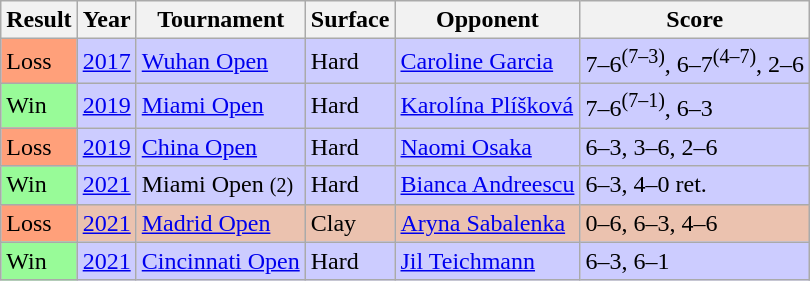<table class="sortable wikitable">
<tr>
<th>Result</th>
<th>Year</th>
<th>Tournament</th>
<th>Surface</th>
<th>Opponent</th>
<th class="unsortable">Score</th>
</tr>
<tr bgcolor=CCCCFF>
<td style="background:#FFA07A;">Loss</td>
<td><a href='#'>2017</a></td>
<td><a href='#'>Wuhan Open</a></td>
<td>Hard</td>
<td> <a href='#'>Caroline Garcia</a></td>
<td>7–6<sup>(7–3)</sup>, 6–7<sup>(4–7)</sup>, 2–6</td>
</tr>
<tr bgcolor=CCCCFF>
<td bgcolor=98FB98>Win</td>
<td><a href='#'>2019</a></td>
<td><a href='#'>Miami Open</a></td>
<td>Hard</td>
<td> <a href='#'>Karolína Plíšková</a></td>
<td>7–6<sup>(7–1)</sup>, 6–3</td>
</tr>
<tr bgcolor=CCCCFF>
<td bgcolor=FFA07A>Loss</td>
<td><a href='#'>2019</a></td>
<td><a href='#'>China Open</a></td>
<td>Hard</td>
<td> <a href='#'>Naomi Osaka</a></td>
<td>6–3, 3–6, 2–6</td>
</tr>
<tr bgcolor=CCCCFF>
<td bgcolor=98FB98>Win</td>
<td><a href='#'>2021</a></td>
<td>Miami Open <small>(2)</small></td>
<td>Hard</td>
<td> <a href='#'>Bianca Andreescu</a></td>
<td>6–3, 4–0 ret.</td>
</tr>
<tr bgcolor=EBC2AF>
<td style="background:#ffa07a;">Loss</td>
<td><a href='#'>2021</a></td>
<td><a href='#'>Madrid Open</a></td>
<td>Clay</td>
<td> <a href='#'>Aryna Sabalenka</a></td>
<td>0–6, 6–3, 4–6</td>
</tr>
<tr bgcolor=CCCCFF>
<td bgcolor=98FB98>Win</td>
<td><a href='#'>2021</a></td>
<td><a href='#'>Cincinnati Open</a></td>
<td>Hard</td>
<td> <a href='#'>Jil Teichmann</a></td>
<td>6–3, 6–1</td>
</tr>
</table>
